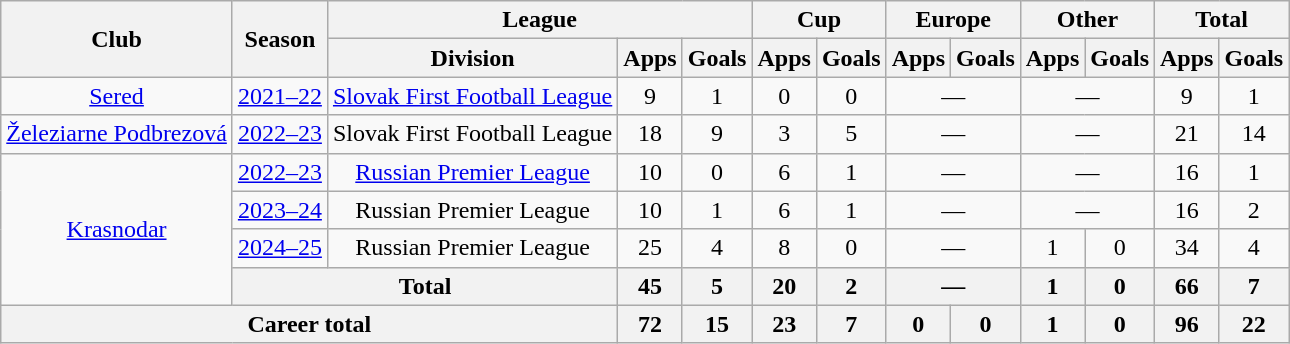<table class="wikitable" style="text-align:center">
<tr>
<th rowspan="2">Club</th>
<th rowspan="2">Season</th>
<th colspan="3">League</th>
<th colspan="2">Cup</th>
<th colspan="2">Europe</th>
<th colspan="2">Other</th>
<th colspan="2">Total</th>
</tr>
<tr>
<th>Division</th>
<th>Apps</th>
<th>Goals</th>
<th>Apps</th>
<th>Goals</th>
<th>Apps</th>
<th>Goals</th>
<th>Apps</th>
<th>Goals</th>
<th>Apps</th>
<th>Goals</th>
</tr>
<tr>
<td><a href='#'>Sered</a></td>
<td><a href='#'>2021–22</a></td>
<td><a href='#'>Slovak First Football League</a></td>
<td>9</td>
<td>1</td>
<td>0</td>
<td>0</td>
<td colspan="2">—</td>
<td colspan="2">—</td>
<td>9</td>
<td>1</td>
</tr>
<tr>
<td><a href='#'>Železiarne Podbrezová</a></td>
<td><a href='#'>2022–23</a></td>
<td>Slovak First Football League</td>
<td>18</td>
<td>9</td>
<td>3</td>
<td>5</td>
<td colspan="2">—</td>
<td colspan="2">—</td>
<td>21</td>
<td>14</td>
</tr>
<tr>
<td rowspan="4"><a href='#'>Krasnodar</a></td>
<td><a href='#'>2022–23</a></td>
<td><a href='#'>Russian Premier League</a></td>
<td>10</td>
<td>0</td>
<td>6</td>
<td>1</td>
<td colspan="2">—</td>
<td colspan="2">—</td>
<td>16</td>
<td>1</td>
</tr>
<tr>
<td><a href='#'>2023–24</a></td>
<td>Russian Premier League</td>
<td>10</td>
<td>1</td>
<td>6</td>
<td>1</td>
<td colspan="2">—</td>
<td colspan="2">—</td>
<td>16</td>
<td>2</td>
</tr>
<tr>
<td><a href='#'>2024–25</a></td>
<td>Russian Premier League</td>
<td>25</td>
<td>4</td>
<td>8</td>
<td>0</td>
<td colspan="2">—</td>
<td>1</td>
<td>0</td>
<td>34</td>
<td>4</td>
</tr>
<tr>
<th colspan="2">Total</th>
<th>45</th>
<th>5</th>
<th>20</th>
<th>2</th>
<th colspan="2">—</th>
<th>1</th>
<th>0</th>
<th>66</th>
<th>7</th>
</tr>
<tr>
<th colspan="3">Career total</th>
<th>72</th>
<th>15</th>
<th>23</th>
<th>7</th>
<th>0</th>
<th>0</th>
<th>1</th>
<th>0</th>
<th>96</th>
<th>22</th>
</tr>
</table>
